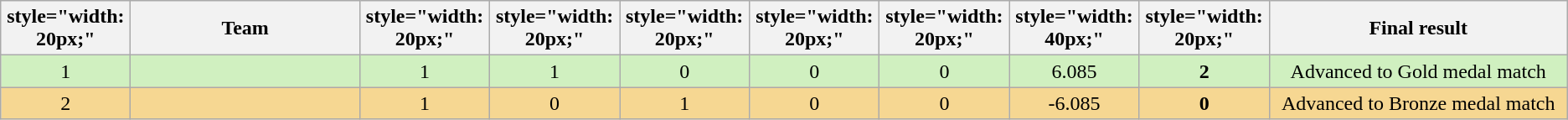<table class="wikitable" border="1" style="text-align: center;">
<tr>
<th>style="width: 20px;"</th>
<th style="width: 175px;">Team</th>
<th>style="width: 20px;"</th>
<th>style="width: 20px;"</th>
<th>style="width: 20px;"</th>
<th>style="width: 20px;"</th>
<th>style="width: 20px;"</th>
<th>style="width: 40px;"</th>
<th>style="width: 20px;"</th>
<th style="width: 230px;">Final result</th>
</tr>
<tr style="background:#D0F0C0;">
<td>1</td>
<td style="text-align:left"></td>
<td>1</td>
<td>1</td>
<td>0</td>
<td>0</td>
<td>0</td>
<td>6.085</td>
<td><strong>2</strong></td>
<td>Advanced to Gold medal match</td>
</tr>
<tr style="background:#F6D792;">
<td>2</td>
<td align=left></td>
<td>1</td>
<td>0</td>
<td>1</td>
<td>0</td>
<td>0</td>
<td>-6.085</td>
<td><strong>0</strong></td>
<td>Advanced to Bronze medal match</td>
</tr>
</table>
